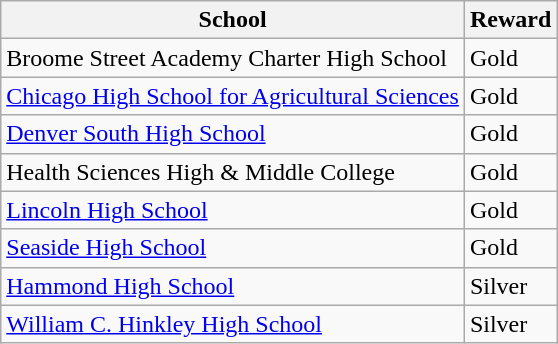<table class="wikitable">
<tr>
<th>School</th>
<th>Reward</th>
</tr>
<tr>
<td>Broome Street Academy Charter High School</td>
<td>Gold</td>
</tr>
<tr>
<td><a href='#'>Chicago High School for Agricultural Sciences</a></td>
<td>Gold</td>
</tr>
<tr>
<td><a href='#'>Denver South High School</a></td>
<td>Gold</td>
</tr>
<tr>
<td>Health Sciences High & Middle College</td>
<td>Gold</td>
</tr>
<tr>
<td><a href='#'>Lincoln High School</a></td>
<td>Gold</td>
</tr>
<tr>
<td><a href='#'>Seaside High School</a></td>
<td>Gold</td>
</tr>
<tr>
<td><a href='#'>Hammond High School</a></td>
<td>Silver</td>
</tr>
<tr>
<td><a href='#'>William C. Hinkley High School</a></td>
<td>Silver</td>
</tr>
</table>
